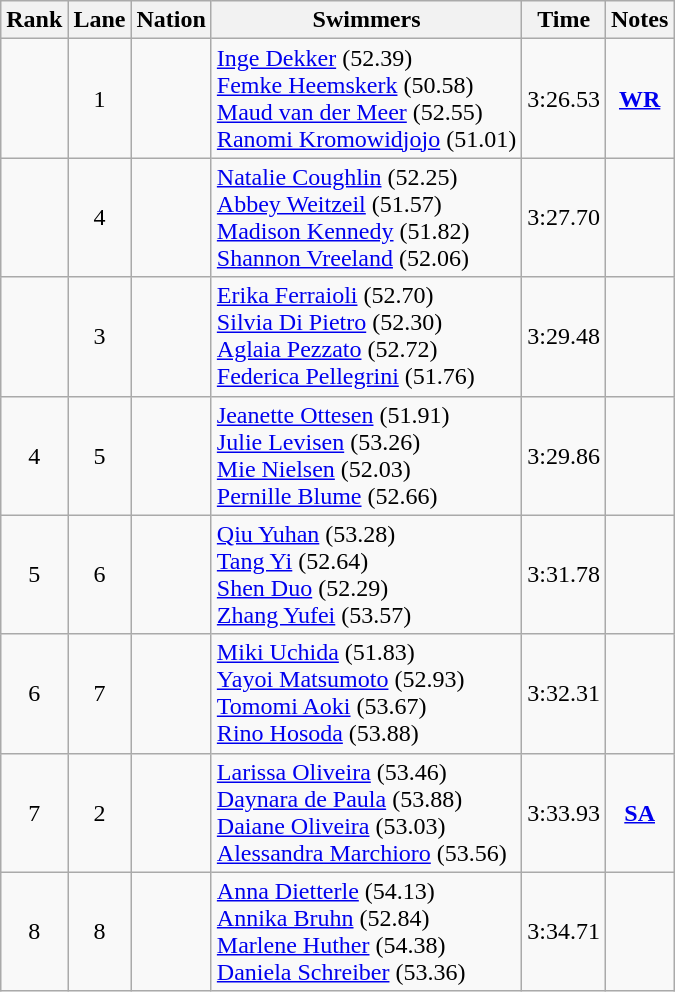<table class="wikitable sortable" style="text-align:center">
<tr>
<th>Rank</th>
<th>Lane</th>
<th>Nation</th>
<th>Swimmers</th>
<th>Time</th>
<th>Notes</th>
</tr>
<tr>
<td></td>
<td>1</td>
<td align=left></td>
<td align=left><a href='#'>Inge Dekker</a> (52.39)<br><a href='#'>Femke Heemskerk</a> (50.58)<br><a href='#'>Maud van der Meer</a> (52.55)<br><a href='#'>Ranomi Kromowidjojo</a> (51.01)</td>
<td>3:26.53</td>
<td><strong><a href='#'>WR</a></strong></td>
</tr>
<tr>
<td></td>
<td>4</td>
<td align=left></td>
<td align=left><a href='#'>Natalie Coughlin</a> (52.25)<br><a href='#'>Abbey Weitzeil</a> (51.57)<br><a href='#'>Madison Kennedy</a> (51.82)<br><a href='#'>Shannon Vreeland</a> (52.06)</td>
<td>3:27.70</td>
<td></td>
</tr>
<tr>
<td></td>
<td>3</td>
<td align=left></td>
<td align=left><a href='#'>Erika Ferraioli</a> (52.70)<br><a href='#'>Silvia Di Pietro</a> (52.30)<br><a href='#'>Aglaia Pezzato</a> (52.72)<br><a href='#'>Federica Pellegrini</a> (51.76)</td>
<td>3:29.48</td>
<td></td>
</tr>
<tr>
<td>4</td>
<td>5</td>
<td align=left></td>
<td align=left><a href='#'>Jeanette Ottesen</a> (51.91)<br><a href='#'>Julie Levisen</a> (53.26)<br><a href='#'>Mie Nielsen</a> (52.03)<br><a href='#'>Pernille Blume</a> (52.66)</td>
<td>3:29.86</td>
<td></td>
</tr>
<tr>
<td>5</td>
<td>6</td>
<td align=left></td>
<td align=left><a href='#'>Qiu Yuhan</a> (53.28)<br><a href='#'>Tang Yi</a> (52.64)<br><a href='#'>Shen Duo</a> (52.29)<br><a href='#'>Zhang Yufei</a> (53.57)</td>
<td>3:31.78</td>
<td></td>
</tr>
<tr>
<td>6</td>
<td>7</td>
<td align=left></td>
<td align=left><a href='#'>Miki Uchida</a> (51.83)<br><a href='#'>Yayoi Matsumoto</a> (52.93)<br><a href='#'>Tomomi Aoki</a> (53.67)<br><a href='#'>Rino Hosoda</a> (53.88)</td>
<td>3:32.31</td>
<td></td>
</tr>
<tr>
<td>7</td>
<td>2</td>
<td align=left></td>
<td align=left><a href='#'>Larissa Oliveira</a> (53.46)<br><a href='#'>Daynara de Paula</a> (53.88)<br><a href='#'>Daiane Oliveira</a> (53.03)<br><a href='#'>Alessandra Marchioro</a> (53.56)</td>
<td>3:33.93</td>
<td><strong><a href='#'>SA</a></strong></td>
</tr>
<tr>
<td>8</td>
<td>8</td>
<td align=left></td>
<td align=left><a href='#'>Anna Dietterle</a> (54.13)<br><a href='#'>Annika Bruhn</a> (52.84)<br><a href='#'>Marlene Huther</a> (54.38)<br><a href='#'>Daniela Schreiber</a> (53.36)</td>
<td>3:34.71</td>
<td></td>
</tr>
</table>
